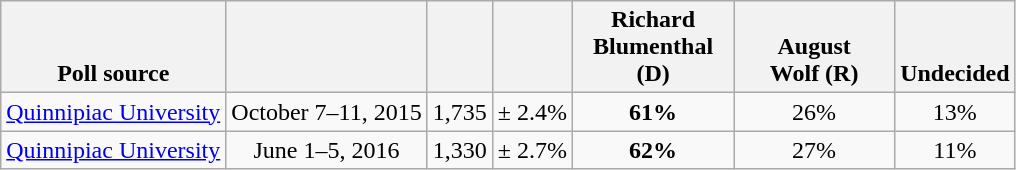<table class="wikitable" style="text-align:center">
<tr valign= bottom>
<th>Poll source</th>
<th></th>
<th></th>
<th></th>
<th style="width:100px;">Richard<br>Blumenthal (D)</th>
<th style="width:100px;">August<br>Wolf (R)</th>
<th>Undecided</th>
</tr>
<tr>
<td align=left><a href='#'>Quinnipiac University</a></td>
<td>October 7–11, 2015</td>
<td>1,735</td>
<td>± 2.4%</td>
<td><strong>61%</strong></td>
<td>26%</td>
<td>13%</td>
</tr>
<tr>
<td align=left><a href='#'>Quinnipiac University</a></td>
<td>June 1–5, 2016</td>
<td>1,330</td>
<td>± 2.7%</td>
<td><strong>62%</strong></td>
<td>27%</td>
<td>11%</td>
</tr>
</table>
